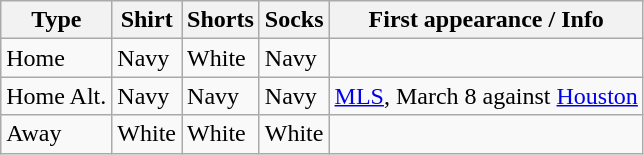<table class="wikitable">
<tr>
<th>Type</th>
<th>Shirt</th>
<th>Shorts</th>
<th>Socks</th>
<th>First appearance / Info</th>
</tr>
<tr>
<td>Home</td>
<td>Navy</td>
<td>White</td>
<td>Navy</td>
<td></td>
</tr>
<tr>
<td>Home Alt.</td>
<td>Navy</td>
<td>Navy</td>
<td>Navy</td>
<td><a href='#'>MLS</a>, March 8 against <a href='#'>Houston</a></td>
</tr>
<tr>
<td>Away</td>
<td>White</td>
<td>White</td>
<td>White</td>
<td></td>
</tr>
</table>
